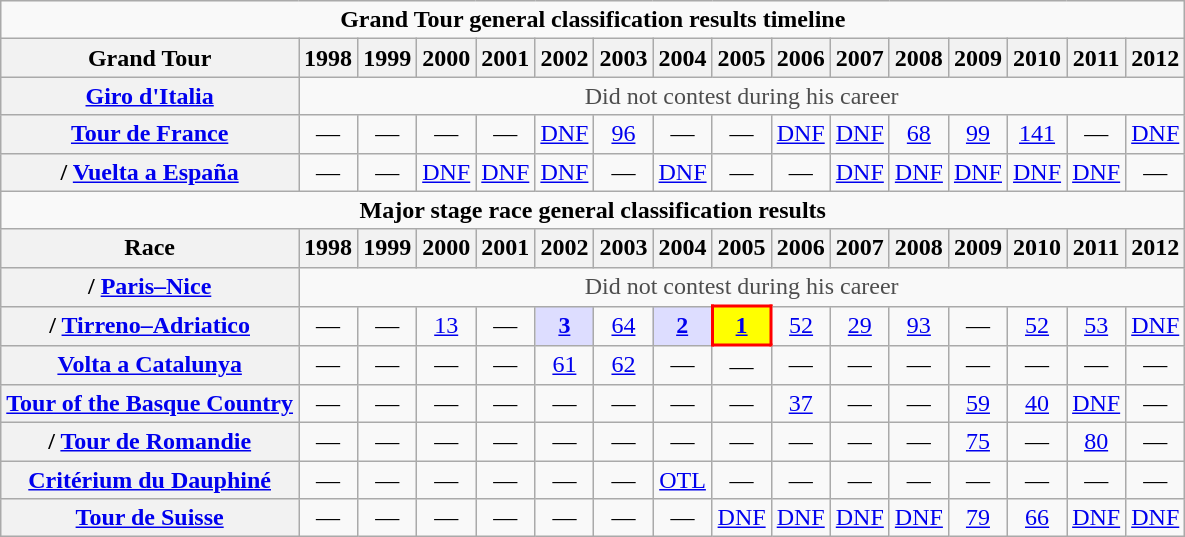<table class="wikitable plainrowheaders">
<tr>
<td colspan=16 align="center"><strong>Grand Tour general classification results timeline</strong></td>
</tr>
<tr>
<th>Grand Tour</th>
<th scope="col">1998</th>
<th scope="col">1999</th>
<th scope="col">2000</th>
<th scope="col">2001</th>
<th scope="col">2002</th>
<th scope="col">2003</th>
<th scope="col">2004</th>
<th scope="col">2005</th>
<th scope="col">2006</th>
<th scope="col">2007</th>
<th scope="col">2008</th>
<th scope="col">2009</th>
<th scope="col">2010</th>
<th scope="col">2011</th>
<th scope="col">2012</th>
</tr>
<tr style="text-align:center;">
<th scope="row"> <a href='#'>Giro d'Italia</a></th>
<td style="color:#4d4d4d;" colspan=15>Did not contest during his career</td>
</tr>
<tr style="text-align:center;">
<th scope="row"> <a href='#'>Tour de France</a></th>
<td>—</td>
<td>—</td>
<td>—</td>
<td>—</td>
<td><a href='#'>DNF</a></td>
<td><a href='#'>96</a></td>
<td>—</td>
<td>—</td>
<td><a href='#'>DNF</a></td>
<td><a href='#'>DNF</a></td>
<td><a href='#'>68</a></td>
<td><a href='#'>99</a></td>
<td><a href='#'>141</a></td>
<td>—</td>
<td><a href='#'>DNF</a></td>
</tr>
<tr style="text-align:center;">
<th scope="row">/ <a href='#'>Vuelta a España</a></th>
<td>—</td>
<td>—</td>
<td><a href='#'>DNF</a></td>
<td><a href='#'>DNF</a></td>
<td><a href='#'>DNF</a></td>
<td>—</td>
<td><a href='#'>DNF</a></td>
<td>—</td>
<td>—</td>
<td><a href='#'>DNF</a></td>
<td><a href='#'>DNF</a></td>
<td><a href='#'>DNF</a></td>
<td><a href='#'>DNF</a></td>
<td><a href='#'>DNF</a></td>
<td>—</td>
</tr>
<tr>
<td colspan=16 align="center"><strong>Major stage race general classification results</strong></td>
</tr>
<tr>
<th>Race</th>
<th scope="col">1998</th>
<th scope="col">1999</th>
<th scope="col">2000</th>
<th scope="col">2001</th>
<th scope="col">2002</th>
<th scope="col">2003</th>
<th scope="col">2004</th>
<th scope="col">2005</th>
<th scope="col">2006</th>
<th scope="col">2007</th>
<th scope="col">2008</th>
<th scope="col">2009</th>
<th scope="col">2010</th>
<th scope="col">2011</th>
<th scope="col">2012</th>
</tr>
<tr style="text-align:center;">
<th scope="row">/ <a href='#'>Paris–Nice</a></th>
<td style="color:#4d4d4d;" colspan=15>Did not contest during his career</td>
</tr>
<tr style="text-align:center;">
<th scope="row">/ <a href='#'>Tirreno–Adriatico</a></th>
<td>—</td>
<td>—</td>
<td><a href='#'>13</a></td>
<td>—</td>
<td style="background:#ddf;"><a href='#'><strong>3</strong></a></td>
<td><a href='#'>64</a></td>
<td style="background:#ddf;"><a href='#'><strong>2</strong></a></td>
<td style="background:yellow; border:2px solid red;"><a href='#'><strong>1</strong></a></td>
<td><a href='#'>52</a></td>
<td><a href='#'>29</a></td>
<td><a href='#'>93</a></td>
<td>—</td>
<td><a href='#'>52</a></td>
<td><a href='#'>53</a></td>
<td><a href='#'>DNF</a></td>
</tr>
<tr style="text-align:center;">
<th scope="row"> <a href='#'>Volta a Catalunya</a></th>
<td>—</td>
<td>—</td>
<td>—</td>
<td>—</td>
<td><a href='#'>61</a></td>
<td><a href='#'>62</a></td>
<td>—</td>
<td>—</td>
<td>—</td>
<td>—</td>
<td>—</td>
<td>—</td>
<td>—</td>
<td>—</td>
<td>—</td>
</tr>
<tr style="text-align:center;">
<th scope="row"> <a href='#'>Tour of the Basque Country</a></th>
<td>—</td>
<td>—</td>
<td>—</td>
<td>—</td>
<td>—</td>
<td>—</td>
<td>—</td>
<td>—</td>
<td><a href='#'>37</a></td>
<td>—</td>
<td>—</td>
<td><a href='#'>59</a></td>
<td><a href='#'>40</a></td>
<td><a href='#'>DNF</a></td>
<td>—</td>
</tr>
<tr style="text-align:center;">
<th scope="row">/ <a href='#'>Tour de Romandie</a></th>
<td>—</td>
<td>—</td>
<td>—</td>
<td>—</td>
<td>—</td>
<td>—</td>
<td>—</td>
<td>—</td>
<td>—</td>
<td>—</td>
<td>—</td>
<td><a href='#'>75</a></td>
<td>—</td>
<td><a href='#'>80</a></td>
<td>—</td>
</tr>
<tr style="text-align:center;">
<th scope="row"> <a href='#'>Critérium du Dauphiné</a></th>
<td>—</td>
<td>—</td>
<td>—</td>
<td>—</td>
<td>—</td>
<td>—</td>
<td><a href='#'>OTL</a></td>
<td>—</td>
<td>—</td>
<td>—</td>
<td>—</td>
<td>—</td>
<td>—</td>
<td>—</td>
<td>—</td>
</tr>
<tr style="text-align:center;">
<th scope="row"> <a href='#'>Tour de Suisse</a></th>
<td>—</td>
<td>—</td>
<td>—</td>
<td>—</td>
<td>—</td>
<td>—</td>
<td>—</td>
<td><a href='#'>DNF</a></td>
<td><a href='#'>DNF</a></td>
<td><a href='#'>DNF</a></td>
<td><a href='#'>DNF</a></td>
<td><a href='#'>79</a></td>
<td><a href='#'>66</a></td>
<td><a href='#'>DNF</a></td>
<td><a href='#'>DNF</a></td>
</tr>
</table>
